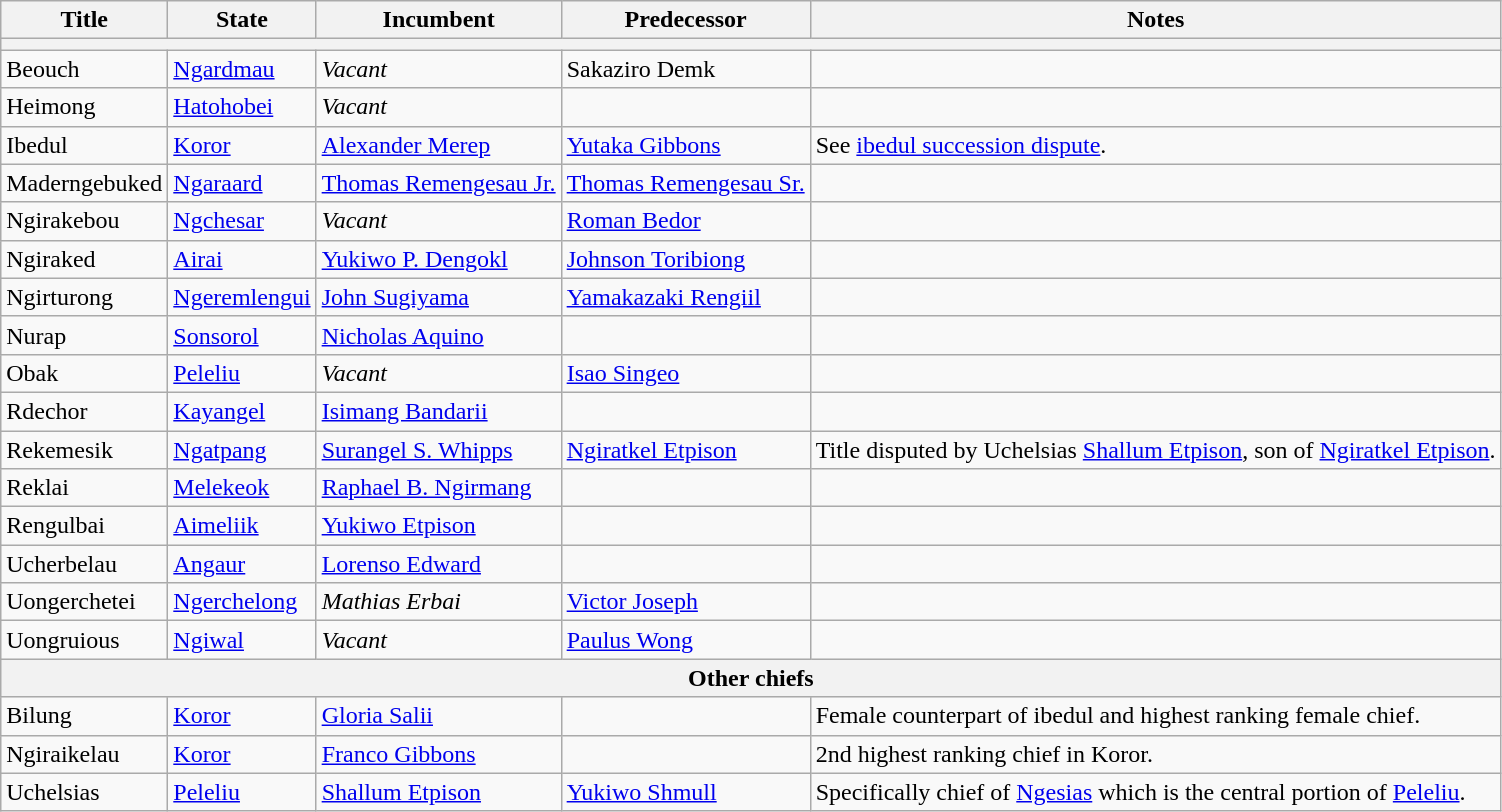<table class="wikitable sortable plainrowheaders sticky-header">
<tr>
<th scope="col">Title</th>
<th scope="col">State</th>
<th scope="col">Incumbent</th>
<th scope="col">Predecessor</th>
<th class=unsortable>Notes</th>
</tr>
<tr>
<th colspan=5></th>
</tr>
<tr>
<td>Beouch</td>
<td><a href='#'>Ngardmau</a></td>
<td><em>Vacant</em></td>
<td>Sakaziro Demk</td>
<td></td>
</tr>
<tr>
<td>Heimong</td>
<td><a href='#'>Hatohobei</a></td>
<td><em>Vacant</em></td>
<td></td>
<td></td>
</tr>
<tr>
<td>Ibedul</td>
<td><a href='#'>Koror</a></td>
<td><a href='#'>Alexander Merep</a></td>
<td><a href='#'>Yutaka Gibbons</a></td>
<td>See <a href='#'>ibedul succession dispute</a>.</td>
</tr>
<tr>
<td>Maderngebuked</td>
<td><a href='#'>Ngaraard</a></td>
<td><a href='#'>Thomas Remengesau Jr.</a></td>
<td><a href='#'>Thomas Remengesau Sr.</a></td>
<td></td>
</tr>
<tr>
<td>Ngirakebou</td>
<td><a href='#'>Ngchesar</a></td>
<td><em>Vacant</em></td>
<td><a href='#'>Roman Bedor</a></td>
<td></td>
</tr>
<tr>
<td>Ngiraked</td>
<td><a href='#'>Airai</a></td>
<td><a href='#'>Yukiwo P. Dengokl</a></td>
<td><a href='#'>Johnson Toribiong</a></td>
<td></td>
</tr>
<tr>
<td>Ngirturong</td>
<td><a href='#'>Ngeremlengui</a></td>
<td><a href='#'>John Sugiyama</a></td>
<td><a href='#'>Yamakazaki Rengiil</a></td>
<td></td>
</tr>
<tr>
<td>Nurap</td>
<td><a href='#'>Sonsorol</a></td>
<td><a href='#'>Nicholas Aquino</a></td>
<td></td>
<td></td>
</tr>
<tr>
<td>Obak</td>
<td><a href='#'>Peleliu</a></td>
<td><em>Vacant</em></td>
<td><a href='#'>Isao Singeo</a></td>
<td></td>
</tr>
<tr>
<td>Rdechor</td>
<td><a href='#'>Kayangel</a></td>
<td><a href='#'>Isimang Bandarii</a></td>
<td></td>
<td></td>
</tr>
<tr>
<td>Rekemesik</td>
<td><a href='#'>Ngatpang</a></td>
<td><a href='#'>Surangel S. Whipps</a></td>
<td><a href='#'>Ngiratkel Etpison</a></td>
<td>Title disputed by Uchelsias <a href='#'>Shallum Etpison</a>, son of <a href='#'>Ngiratkel Etpison</a>.</td>
</tr>
<tr>
<td>Reklai</td>
<td><a href='#'>Melekeok</a></td>
<td><a href='#'>Raphael B. Ngirmang</a></td>
<td></td>
<td></td>
</tr>
<tr>
<td>Rengulbai</td>
<td><a href='#'>Aimeliik</a></td>
<td><a href='#'>Yukiwo Etpison</a></td>
<td></td>
<td></td>
</tr>
<tr>
<td>Ucherbelau</td>
<td><a href='#'>Angaur</a></td>
<td><a href='#'>Lorenso Edward</a></td>
<td></td>
<td></td>
</tr>
<tr>
<td>Uongerchetei</td>
<td><a href='#'>Ngerchelong</a></td>
<td><em>Mathias Erbai</em></td>
<td><a href='#'>Victor Joseph</a></td>
<td></td>
</tr>
<tr>
<td>Uongruious</td>
<td><a href='#'>Ngiwal</a></td>
<td><em>Vacant</em></td>
<td><a href='#'>Paulus Wong</a></td>
<td></td>
</tr>
<tr>
<th colspan=5>Other chiefs</th>
</tr>
<tr>
<td>Bilung</td>
<td><a href='#'>Koror</a></td>
<td><a href='#'>Gloria Salii</a></td>
<td></td>
<td>Female counterpart of ibedul and highest ranking female chief.</td>
</tr>
<tr>
<td>Ngiraikelau</td>
<td><a href='#'>Koror</a></td>
<td><a href='#'>Franco Gibbons</a></td>
<td></td>
<td>2nd highest ranking chief in Koror.</td>
</tr>
<tr>
<td>Uchelsias</td>
<td><a href='#'>Peleliu</a></td>
<td><a href='#'>Shallum Etpison</a></td>
<td><a href='#'>Yukiwo Shmull</a></td>
<td>Specifically chief of <a href='#'>Ngesias</a> which is the central portion of <a href='#'>Peleliu</a>.</td>
</tr>
</table>
